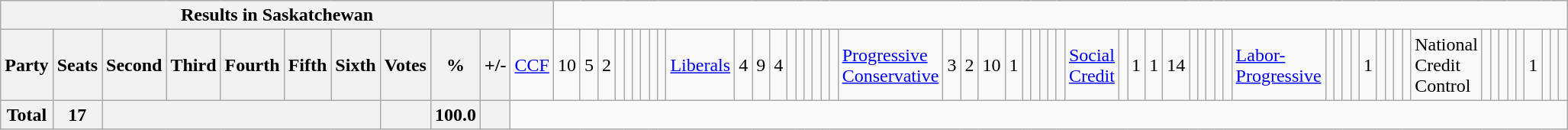<table class="wikitable">
<tr>
<th colspan=12>Results in Saskatchewan</th>
</tr>
<tr>
<th colspan=2>Party</th>
<th>Seats</th>
<th>Second</th>
<th>Third</th>
<th>Fourth</th>
<th>Fifth</th>
<th>Sixth</th>
<th>Votes</th>
<th>%</th>
<th>+/-<br></th>
<td><a href='#'>CCF</a></td>
<td align="right">10</td>
<td align="right">5</td>
<td align="right">2</td>
<td align="right"></td>
<td align="right"></td>
<td align="right"></td>
<td align="right"></td>
<td align="right"></td>
<td align="right"><br></td>
<td><a href='#'>Liberals</a></td>
<td align="right">4</td>
<td align="right">9</td>
<td align="right">4</td>
<td align="right"></td>
<td align="right"></td>
<td align="right"></td>
<td align="right"></td>
<td align="right"></td>
<td align="right"><br></td>
<td><a href='#'>Progressive Conservative</a></td>
<td align="right">3</td>
<td align="right">2</td>
<td align="right">10</td>
<td align="right">1</td>
<td align="right"></td>
<td align="right"></td>
<td align="right"></td>
<td align="right"></td>
<td align="right"><br></td>
<td><a href='#'>Social Credit</a></td>
<td align="right"></td>
<td align="right">1</td>
<td align="right">1</td>
<td align="right">14</td>
<td align="right"></td>
<td align="right"></td>
<td align="right"></td>
<td align="right"></td>
<td align="right"><br></td>
<td><a href='#'>Labor-Progressive</a></td>
<td align="right"></td>
<td align="right"></td>
<td align="right"></td>
<td align="right"></td>
<td align="right">1</td>
<td align="right"></td>
<td align="right"></td>
<td align="right"></td>
<td align="right"><br></td>
<td>National Credit Control</td>
<td align="right"></td>
<td align="right"></td>
<td align="right"></td>
<td align="right"></td>
<td align="right"></td>
<td align="right">1</td>
<td align="right"></td>
<td align="right"></td>
<td align="right"></td>
</tr>
<tr>
<th colspan="2">Total</th>
<th>17</th>
<th colspan="5"></th>
<th></th>
<th>100.0</th>
<th></th>
</tr>
</table>
